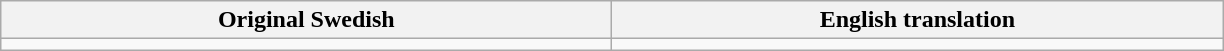<table class="wikitable">
<tr>
<th scope="col" width="400px">Original Swedish</th>
<th scope="col" width="400px">English translation</th>
</tr>
<tr>
<td></td>
<td></td>
</tr>
</table>
